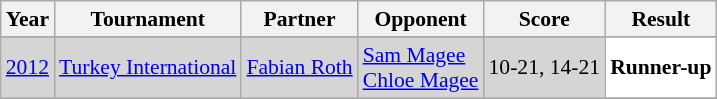<table class="sortable wikitable" style="font-size: 90%;">
<tr>
<th>Year</th>
<th>Tournament</th>
<th>Partner</th>
<th>Opponent</th>
<th>Score</th>
<th>Result</th>
</tr>
<tr>
</tr>
<tr style="background:#D5D5D5">
<td align="center"><a href='#'>2012</a></td>
<td align="left"><a href='#'>Turkey International</a></td>
<td align="left"> <a href='#'>Fabian Roth</a></td>
<td align="left"> <a href='#'>Sam Magee</a> <br>  <a href='#'>Chloe Magee</a></td>
<td align="left">10-21, 14-21</td>
<td style="text-align:left; background:white"> <strong>Runner-up</strong></td>
</tr>
<tr>
</tr>
</table>
